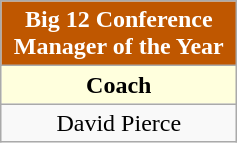<table class="wikitable" style="text-align:center">
<tr>
<td colspan="5" style= "background: #BF5700; color:white"><strong>Big 12 Conference Manager of the Year</strong></td>
</tr>
<tr>
<th style="width:150px; background: #ffffdd;">Coach</th>
</tr>
<tr>
<td>David Pierce</td>
</tr>
</table>
